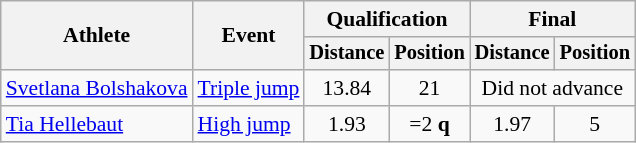<table class=wikitable style="font-size:90%">
<tr>
<th rowspan="2">Athlete</th>
<th rowspan="2">Event</th>
<th colspan="2">Qualification</th>
<th colspan="2">Final</th>
</tr>
<tr style="font-size:95%">
<th>Distance</th>
<th>Position</th>
<th>Distance</th>
<th>Position</th>
</tr>
<tr align=center>
<td align=left><a href='#'>Svetlana Bolshakova</a></td>
<td align=left><a href='#'>Triple jump</a></td>
<td>13.84</td>
<td>21</td>
<td colspan=2>Did not advance</td>
</tr>
<tr align=center>
<td align=left><a href='#'>Tia Hellebaut</a></td>
<td align=left><a href='#'>High jump</a></td>
<td>1.93</td>
<td>=2 <strong>q</strong></td>
<td>1.97</td>
<td>5</td>
</tr>
</table>
